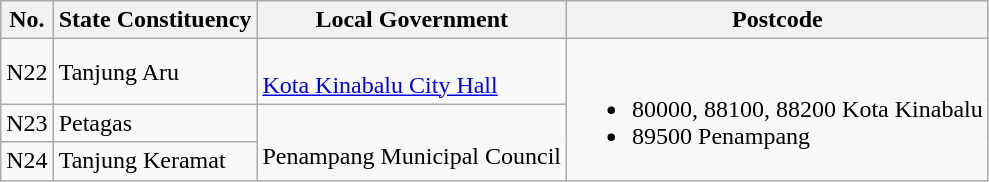<table class="wikitable">
<tr>
<th>No.</th>
<th>State Constituency</th>
<th>Local Government</th>
<th>Postcode</th>
</tr>
<tr>
<td>N22</td>
<td>Tanjung Aru</td>
<td><br><a href='#'>Kota Kinabalu City Hall</a></td>
<td rowspan="3"><br><ul><li>80000, 88100, 88200 Kota Kinabalu</li><li>89500 Penampang</li></ul></td>
</tr>
<tr>
<td>N23</td>
<td>Petagas</td>
<td rowspan="2"><br>Penampang Municipal Council</td>
</tr>
<tr>
<td>N24</td>
<td>Tanjung Keramat</td>
</tr>
</table>
